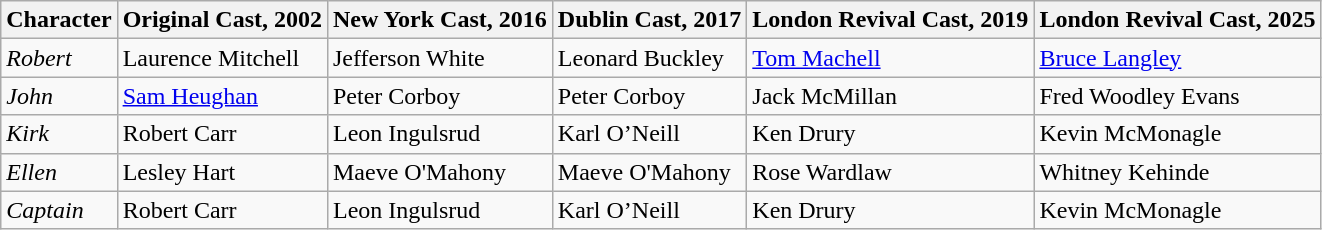<table class="wikitable">
<tr>
<th>Character</th>
<th>Original Cast, 2002</th>
<th>New York Cast, 2016</th>
<th>Dublin Cast, 2017</th>
<th>London Revival Cast, 2019</th>
<th>London Revival Cast, 2025</th>
</tr>
<tr>
<td><em>Robert</em></td>
<td>Laurence Mitchell</td>
<td>Jefferson White</td>
<td>Leonard Buckley</td>
<td><a href='#'>Tom Machell</a></td>
<td><a href='#'>Bruce Langley</a></td>
</tr>
<tr>
<td><em>John</em></td>
<td><a href='#'>Sam Heughan</a></td>
<td>Peter Corboy</td>
<td>Peter Corboy</td>
<td>Jack McMillan</td>
<td>Fred Woodley Evans</td>
</tr>
<tr>
<td><em>Kirk</em></td>
<td>Robert Carr</td>
<td>Leon Ingulsrud</td>
<td>Karl O’Neill</td>
<td>Ken Drury</td>
<td>Kevin McMonagle</td>
</tr>
<tr>
<td><em>Ellen</em></td>
<td>Lesley Hart</td>
<td>Maeve O'Mahony</td>
<td>Maeve O'Mahony</td>
<td>Rose Wardlaw</td>
<td>Whitney Kehinde</td>
</tr>
<tr>
<td><em>Captain</em></td>
<td>Robert Carr</td>
<td>Leon Ingulsrud</td>
<td>Karl O’Neill</td>
<td>Ken Drury</td>
<td>Kevin McMonagle</td>
</tr>
</table>
